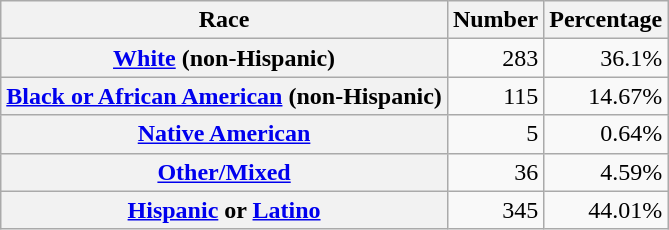<table class="wikitable" style="text-align:right">
<tr>
<th scope="col">Race</th>
<th scope="col">Number</th>
<th scope="col">Percentage</th>
</tr>
<tr>
<th scope="row"><a href='#'>White</a> (non-Hispanic)</th>
<td>283</td>
<td>36.1%</td>
</tr>
<tr>
<th scope="row"><a href='#'>Black or African American</a> (non-Hispanic)</th>
<td>115</td>
<td>14.67%</td>
</tr>
<tr>
<th scope="row"><a href='#'>Native American</a></th>
<td>5</td>
<td>0.64%</td>
</tr>
<tr>
<th scope="row"><a href='#'>Other/Mixed</a></th>
<td>36</td>
<td>4.59%</td>
</tr>
<tr>
<th scope="row"><a href='#'>Hispanic</a> or <a href='#'>Latino</a></th>
<td>345</td>
<td>44.01%</td>
</tr>
</table>
